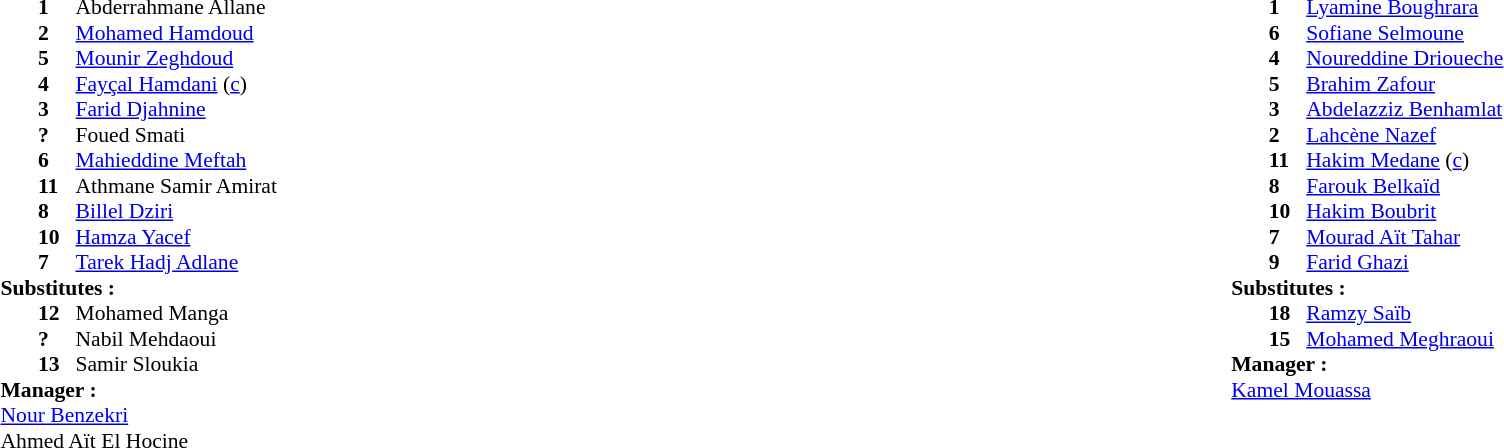<table width="100%">
<tr>
<td valign="top" width="50%"><br><table style="font-size: 90%" cellspacing="0" cellpadding="0">
<tr>
<td colspan="4"></td>
</tr>
<tr>
<th width="25"></th>
<th width="25"></th>
<th width="200"></th>
<th></th>
</tr>
<tr>
<td></td>
<td><strong>1</strong></td>
<td> Abderrahmane Allane</td>
</tr>
<tr>
<td></td>
<td><strong>2</strong></td>
<td> <a href='#'>Mohamed Hamdoud</a></td>
</tr>
<tr>
<td></td>
<td><strong>5</strong></td>
<td> <a href='#'>Mounir Zeghdoud</a></td>
</tr>
<tr>
<td></td>
<td><strong>4</strong></td>
<td> <a href='#'>Fayçal Hamdani</a> (<a href='#'>c</a>)</td>
<td></td>
<td></td>
<td></td>
</tr>
<tr>
<td></td>
<td><strong>3</strong></td>
<td> <a href='#'>Farid Djahnine</a></td>
</tr>
<tr>
<td></td>
<td><strong>?</strong></td>
<td> Foued Smati</td>
</tr>
<tr>
<td></td>
<td><strong>6</strong></td>
<td> <a href='#'>Mahieddine Meftah</a></td>
</tr>
<tr>
<td></td>
<td><strong>11</strong></td>
<td> Athmane Samir Amirat</td>
<td></td>
<td></td>
</tr>
<tr>
<td></td>
<td><strong>8</strong></td>
<td> <a href='#'>Billel Dziri</a></td>
<td></td>
<td></td>
</tr>
<tr>
<td></td>
<td><strong>10</strong></td>
<td> <a href='#'>Hamza Yacef</a></td>
<td></td>
<td></td>
</tr>
<tr>
<td></td>
<td><strong>7</strong></td>
<td> <a href='#'>Tarek Hadj Adlane</a></td>
</tr>
<tr>
<td colspan=3><strong>Substitutes : </strong></td>
</tr>
<tr>
<td></td>
<td><strong>12</strong></td>
<td> Mohamed Manga</td>
<td></td>
<td></td>
</tr>
<tr>
<td></td>
<td><strong>?</strong></td>
<td> Nabil Mehdaoui</td>
<td></td>
<td></td>
</tr>
<tr>
<td></td>
<td><strong>13</strong></td>
<td> Samir Sloukia</td>
<td></td>
<td></td>
</tr>
<tr>
<td colspan=3><strong>Manager :</strong></td>
</tr>
<tr>
<td colspan=3> <a href='#'>Nour Benzekri</a><br> Ahmed Aït El Hocine</td>
</tr>
</table>
</td>
<td valign="top"></td>
<td valign="top" width="50%"><br><table style="font-size: 90%" cellspacing="0" cellpadding="0" align="center">
<tr>
<td colspan="4"></td>
</tr>
<tr>
<th width="25"></th>
<th width="25"></th>
<th width="200"></th>
<th></th>
</tr>
<tr>
<td></td>
<td><strong>1</strong></td>
<td> <a href='#'>Lyamine Boughrara</a></td>
</tr>
<tr>
<td></td>
<td><strong>6</strong></td>
<td> <a href='#'>Sofiane Selmoune</a></td>
</tr>
<tr>
<td></td>
<td><strong>4</strong></td>
<td> <a href='#'>Noureddine Drioueche</a></td>
</tr>
<tr>
<td></td>
<td><strong>5</strong></td>
<td> <a href='#'>Brahim Zafour</a></td>
<td></td>
<td></td>
<td></td>
</tr>
<tr>
<td></td>
<td><strong>3</strong></td>
<td> <a href='#'>Abdelazziz Benhamlat</a></td>
<td></td>
<td></td>
<td></td>
</tr>
<tr>
<td></td>
<td><strong>2</strong></td>
<td> <a href='#'>Lahcène Nazef</a></td>
<td></td>
<td></td>
</tr>
<tr>
<td></td>
<td><strong>11</strong></td>
<td> <a href='#'>Hakim Medane</a> (<a href='#'>c</a>)</td>
</tr>
<tr>
<td></td>
<td><strong>8</strong></td>
<td> <a href='#'>Farouk Belkaïd</a></td>
</tr>
<tr>
<td></td>
<td><strong>10</strong></td>
<td> <a href='#'>Hakim Boubrit</a></td>
</tr>
<tr>
<td></td>
<td><strong>7</strong></td>
<td> <a href='#'>Mourad Aït Tahar</a></td>
</tr>
<tr>
<td></td>
<td><strong>9</strong></td>
<td> <a href='#'>Farid Ghazi</a></td>
</tr>
<tr>
<td colspan=3><strong>Substitutes : </strong></td>
</tr>
<tr>
<td></td>
<td><strong>18</strong></td>
<td> <a href='#'>Ramzy Saïb</a></td>
<td></td>
<td></td>
</tr>
<tr>
<td></td>
<td><strong>15</strong></td>
<td> <a href='#'>Mohamed Meghraoui</a></td>
<td></td>
<td></td>
</tr>
<tr>
<td colspan=3><strong>Manager :</strong></td>
</tr>
<tr>
<td colspan=4> <a href='#'>Kamel Mouassa</a></td>
</tr>
</table>
</td>
</tr>
</table>
